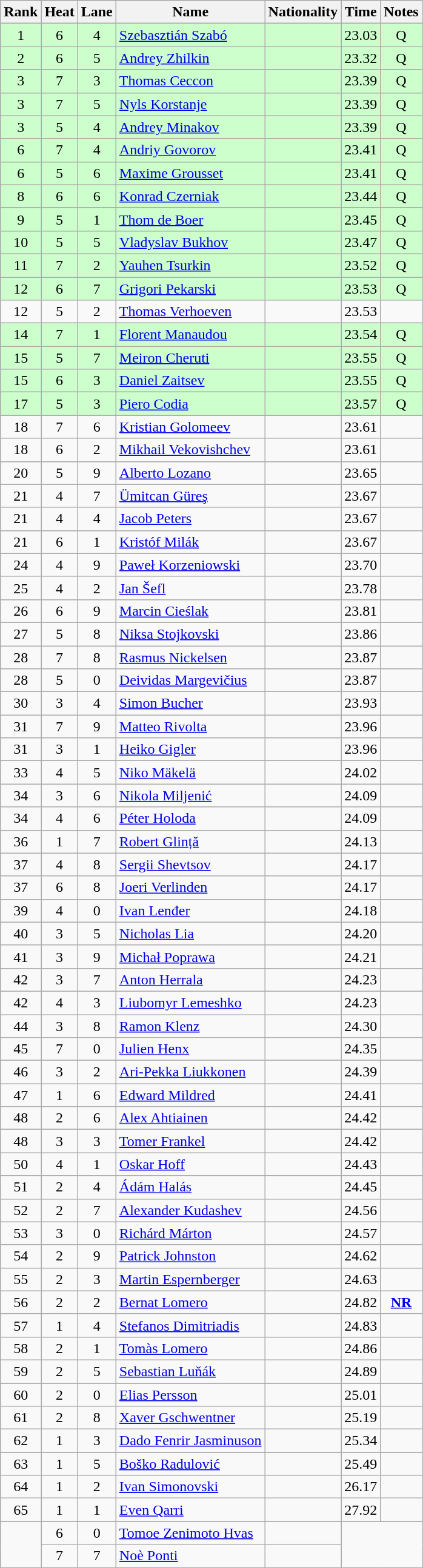<table class="wikitable sortable" style="text-align:center">
<tr>
<th>Rank</th>
<th>Heat</th>
<th>Lane</th>
<th>Name</th>
<th>Nationality</th>
<th>Time</th>
<th>Notes</th>
</tr>
<tr bgcolor=ccffcc>
<td>1</td>
<td>6</td>
<td>4</td>
<td align=left><a href='#'>Szebasztián Szabó</a></td>
<td align=left></td>
<td>23.03</td>
<td>Q</td>
</tr>
<tr bgcolor=ccffcc>
<td>2</td>
<td>6</td>
<td>5</td>
<td align=left><a href='#'>Andrey Zhilkin</a></td>
<td align=left></td>
<td>23.32</td>
<td>Q</td>
</tr>
<tr bgcolor=ccffcc>
<td>3</td>
<td>7</td>
<td>3</td>
<td align=left><a href='#'>Thomas Ceccon</a></td>
<td align=left></td>
<td>23.39</td>
<td>Q</td>
</tr>
<tr bgcolor=ccffcc>
<td>3</td>
<td>7</td>
<td>5</td>
<td align=left><a href='#'>Nyls Korstanje</a></td>
<td align=left></td>
<td>23.39</td>
<td>Q</td>
</tr>
<tr bgcolor=ccffcc>
<td>3</td>
<td>5</td>
<td>4</td>
<td align=left><a href='#'>Andrey Minakov</a></td>
<td align=left></td>
<td>23.39</td>
<td>Q</td>
</tr>
<tr bgcolor=ccffcc>
<td>6</td>
<td>7</td>
<td>4</td>
<td align=left><a href='#'>Andriy Govorov</a></td>
<td align=left></td>
<td>23.41</td>
<td>Q</td>
</tr>
<tr bgcolor=ccffcc>
<td>6</td>
<td>5</td>
<td>6</td>
<td align=left><a href='#'>Maxime Grousset</a></td>
<td align=left></td>
<td>23.41</td>
<td>Q</td>
</tr>
<tr bgcolor=ccffcc>
<td>8</td>
<td>6</td>
<td>6</td>
<td align=left><a href='#'>Konrad Czerniak</a></td>
<td align=left></td>
<td>23.44</td>
<td>Q</td>
</tr>
<tr bgcolor=ccffcc>
<td>9</td>
<td>5</td>
<td>1</td>
<td align=left><a href='#'>Thom de Boer</a></td>
<td align=left></td>
<td>23.45</td>
<td>Q</td>
</tr>
<tr bgcolor=ccffcc>
<td>10</td>
<td>5</td>
<td>5</td>
<td align=left><a href='#'>Vladyslav Bukhov</a></td>
<td align=left></td>
<td>23.47</td>
<td>Q</td>
</tr>
<tr bgcolor=ccffcc>
<td>11</td>
<td>7</td>
<td>2</td>
<td align=left><a href='#'>Yauhen Tsurkin</a></td>
<td align=left></td>
<td>23.52</td>
<td>Q</td>
</tr>
<tr bgcolor=ccffcc>
<td>12</td>
<td>6</td>
<td>7</td>
<td align=left><a href='#'>Grigori Pekarski</a></td>
<td align=left></td>
<td>23.53</td>
<td>Q</td>
</tr>
<tr>
<td>12</td>
<td>5</td>
<td>2</td>
<td align=left><a href='#'>Thomas Verhoeven</a></td>
<td align=left></td>
<td>23.53</td>
<td></td>
</tr>
<tr bgcolor=ccffcc>
<td>14</td>
<td>7</td>
<td>1</td>
<td align=left><a href='#'>Florent Manaudou</a></td>
<td align=left></td>
<td>23.54</td>
<td>Q</td>
</tr>
<tr bgcolor=ccffcc>
<td>15</td>
<td>5</td>
<td>7</td>
<td align=left><a href='#'>Meiron Cheruti</a></td>
<td align=left></td>
<td>23.55</td>
<td>Q</td>
</tr>
<tr bgcolor=ccffcc>
<td>15</td>
<td>6</td>
<td>3</td>
<td align=left><a href='#'>Daniel Zaitsev</a></td>
<td align=left></td>
<td>23.55</td>
<td>Q</td>
</tr>
<tr bgcolor=ccffcc>
<td>17</td>
<td>5</td>
<td>3</td>
<td align=left><a href='#'>Piero Codia</a></td>
<td align=left></td>
<td>23.57</td>
<td>Q</td>
</tr>
<tr>
<td>18</td>
<td>7</td>
<td>6</td>
<td align=left><a href='#'>Kristian Golomeev</a></td>
<td align=left></td>
<td>23.61</td>
<td></td>
</tr>
<tr>
<td>18</td>
<td>6</td>
<td>2</td>
<td align=left><a href='#'>Mikhail Vekovishchev</a></td>
<td align=left></td>
<td>23.61</td>
<td></td>
</tr>
<tr>
<td>20</td>
<td>5</td>
<td>9</td>
<td align=left><a href='#'>Alberto Lozano</a></td>
<td align=left></td>
<td>23.65</td>
<td></td>
</tr>
<tr>
<td>21</td>
<td>4</td>
<td>7</td>
<td align=left><a href='#'>Ümitcan Güreş</a></td>
<td align=left></td>
<td>23.67</td>
<td></td>
</tr>
<tr>
<td>21</td>
<td>4</td>
<td>4</td>
<td align=left><a href='#'>Jacob Peters</a></td>
<td align=left></td>
<td>23.67</td>
<td></td>
</tr>
<tr>
<td>21</td>
<td>6</td>
<td>1</td>
<td align=left><a href='#'>Kristóf Milák</a></td>
<td align=left></td>
<td>23.67</td>
<td></td>
</tr>
<tr>
<td>24</td>
<td>4</td>
<td>9</td>
<td align=left><a href='#'>Paweł Korzeniowski</a></td>
<td align=left></td>
<td>23.70</td>
<td></td>
</tr>
<tr>
<td>25</td>
<td>4</td>
<td>2</td>
<td align=left><a href='#'>Jan Šefl</a></td>
<td align=left></td>
<td>23.78</td>
<td></td>
</tr>
<tr>
<td>26</td>
<td>6</td>
<td>9</td>
<td align=left><a href='#'>Marcin Cieślak</a></td>
<td align=left></td>
<td>23.81</td>
<td></td>
</tr>
<tr>
<td>27</td>
<td>5</td>
<td>8</td>
<td align=left><a href='#'>Niksa Stojkovski</a></td>
<td align=left></td>
<td>23.86</td>
<td></td>
</tr>
<tr>
<td>28</td>
<td>7</td>
<td>8</td>
<td align=left><a href='#'>Rasmus Nickelsen</a></td>
<td align=left></td>
<td>23.87</td>
<td></td>
</tr>
<tr>
<td>28</td>
<td>5</td>
<td>0</td>
<td align=left><a href='#'>Deividas Margevičius</a></td>
<td align=left></td>
<td>23.87</td>
<td></td>
</tr>
<tr>
<td>30</td>
<td>3</td>
<td>4</td>
<td align=left><a href='#'>Simon Bucher</a></td>
<td align=left></td>
<td>23.93</td>
<td></td>
</tr>
<tr>
<td>31</td>
<td>7</td>
<td>9</td>
<td align=left><a href='#'>Matteo Rivolta</a></td>
<td align=left></td>
<td>23.96</td>
<td></td>
</tr>
<tr>
<td>31</td>
<td>3</td>
<td>1</td>
<td align=left><a href='#'>Heiko Gigler</a></td>
<td align=left></td>
<td>23.96</td>
<td></td>
</tr>
<tr>
<td>33</td>
<td>4</td>
<td>5</td>
<td align=left><a href='#'>Niko Mäkelä</a></td>
<td align=left></td>
<td>24.02</td>
<td></td>
</tr>
<tr>
<td>34</td>
<td>3</td>
<td>6</td>
<td align=left><a href='#'>Nikola Miljenić</a></td>
<td align=left></td>
<td>24.09</td>
<td></td>
</tr>
<tr>
<td>34</td>
<td>4</td>
<td>6</td>
<td align=left><a href='#'>Péter Holoda</a></td>
<td align=left></td>
<td>24.09</td>
<td></td>
</tr>
<tr>
<td>36</td>
<td>1</td>
<td>7</td>
<td align=left><a href='#'>Robert Glință</a></td>
<td align=left></td>
<td>24.13</td>
<td></td>
</tr>
<tr>
<td>37</td>
<td>4</td>
<td>8</td>
<td align=left><a href='#'>Sergii Shevtsov</a></td>
<td align=left></td>
<td>24.17</td>
<td></td>
</tr>
<tr>
<td>37</td>
<td>6</td>
<td>8</td>
<td align=left><a href='#'>Joeri Verlinden</a></td>
<td align=left></td>
<td>24.17</td>
<td></td>
</tr>
<tr>
<td>39</td>
<td>4</td>
<td>0</td>
<td align=left><a href='#'>Ivan Lenđer</a></td>
<td align=left></td>
<td>24.18</td>
<td></td>
</tr>
<tr>
<td>40</td>
<td>3</td>
<td>5</td>
<td align=left><a href='#'>Nicholas Lia</a></td>
<td align=left></td>
<td>24.20</td>
<td></td>
</tr>
<tr>
<td>41</td>
<td>3</td>
<td>9</td>
<td align=left><a href='#'>Michał Poprawa</a></td>
<td align=left></td>
<td>24.21</td>
<td></td>
</tr>
<tr>
<td>42</td>
<td>3</td>
<td>7</td>
<td align=left><a href='#'>Anton Herrala</a></td>
<td align=left></td>
<td>24.23</td>
<td></td>
</tr>
<tr>
<td>42</td>
<td>4</td>
<td>3</td>
<td align=left><a href='#'>Liubomyr Lemeshko</a></td>
<td align=left></td>
<td>24.23</td>
<td></td>
</tr>
<tr>
<td>44</td>
<td>3</td>
<td>8</td>
<td align=left><a href='#'>Ramon Klenz</a></td>
<td align=left></td>
<td>24.30</td>
<td></td>
</tr>
<tr>
<td>45</td>
<td>7</td>
<td>0</td>
<td align=left><a href='#'>Julien Henx</a></td>
<td align=left></td>
<td>24.35</td>
<td></td>
</tr>
<tr>
<td>46</td>
<td>3</td>
<td>2</td>
<td align=left><a href='#'>Ari-Pekka Liukkonen</a></td>
<td align=left></td>
<td>24.39</td>
<td></td>
</tr>
<tr>
<td>47</td>
<td>1</td>
<td>6</td>
<td align=left><a href='#'>Edward Mildred</a></td>
<td align=left></td>
<td>24.41</td>
<td></td>
</tr>
<tr>
<td>48</td>
<td>2</td>
<td>6</td>
<td align=left><a href='#'>Alex Ahtiainen</a></td>
<td align=left></td>
<td>24.42</td>
<td></td>
</tr>
<tr>
<td>48</td>
<td>3</td>
<td>3</td>
<td align=left><a href='#'>Tomer Frankel</a></td>
<td align=left></td>
<td>24.42</td>
<td></td>
</tr>
<tr>
<td>50</td>
<td>4</td>
<td>1</td>
<td align=left><a href='#'>Oskar Hoff</a></td>
<td align=left></td>
<td>24.43</td>
<td></td>
</tr>
<tr>
<td>51</td>
<td>2</td>
<td>4</td>
<td align=left><a href='#'>Ádám Halás</a></td>
<td align=left></td>
<td>24.45</td>
<td></td>
</tr>
<tr>
<td>52</td>
<td>2</td>
<td>7</td>
<td align=left><a href='#'>Alexander Kudashev</a></td>
<td align=left></td>
<td>24.56</td>
<td></td>
</tr>
<tr>
<td>53</td>
<td>3</td>
<td>0</td>
<td align=left><a href='#'>Richárd Márton</a></td>
<td align=left></td>
<td>24.57</td>
<td></td>
</tr>
<tr>
<td>54</td>
<td>2</td>
<td>9</td>
<td align=left><a href='#'>Patrick Johnston</a></td>
<td align=left></td>
<td>24.62</td>
<td></td>
</tr>
<tr>
<td>55</td>
<td>2</td>
<td>3</td>
<td align=left><a href='#'>Martin Espernberger</a></td>
<td align=left></td>
<td>24.63</td>
<td></td>
</tr>
<tr>
<td>56</td>
<td>2</td>
<td>2</td>
<td align=left><a href='#'>Bernat Lomero</a></td>
<td align=left></td>
<td>24.82</td>
<td><strong><a href='#'>NR</a></strong></td>
</tr>
<tr>
<td>57</td>
<td>1</td>
<td>4</td>
<td align=left><a href='#'>Stefanos Dimitriadis</a></td>
<td align=left></td>
<td>24.83</td>
<td></td>
</tr>
<tr>
<td>58</td>
<td>2</td>
<td>1</td>
<td align=left><a href='#'>Tomàs Lomero</a></td>
<td align=left></td>
<td>24.86</td>
<td></td>
</tr>
<tr>
<td>59</td>
<td>2</td>
<td>5</td>
<td align=left><a href='#'>Sebastian Luňák</a></td>
<td align=left></td>
<td>24.89</td>
<td></td>
</tr>
<tr>
<td>60</td>
<td>2</td>
<td>0</td>
<td align=left><a href='#'>Elias Persson</a></td>
<td align=left></td>
<td>25.01</td>
<td></td>
</tr>
<tr>
<td>61</td>
<td>2</td>
<td>8</td>
<td align=left><a href='#'>Xaver Gschwentner</a></td>
<td align=left></td>
<td>25.19</td>
<td></td>
</tr>
<tr>
<td>62</td>
<td>1</td>
<td>3</td>
<td align=left><a href='#'>Dado Fenrir Jasminuson</a></td>
<td align=left></td>
<td>25.34</td>
<td></td>
</tr>
<tr>
<td>63</td>
<td>1</td>
<td>5</td>
<td align=left><a href='#'>Boško Radulović</a></td>
<td align=left></td>
<td>25.49</td>
<td></td>
</tr>
<tr>
<td>64</td>
<td>1</td>
<td>2</td>
<td align=left><a href='#'>Ivan Simonovski</a></td>
<td align=left></td>
<td>26.17</td>
<td></td>
</tr>
<tr>
<td>65</td>
<td>1</td>
<td>1</td>
<td align=left><a href='#'>Even Qarri</a></td>
<td align=left></td>
<td>27.92</td>
<td></td>
</tr>
<tr>
<td rowspan=2></td>
<td>6</td>
<td>0</td>
<td align=left><a href='#'>Tomoe Zenimoto Hvas</a></td>
<td align=left></td>
<td rowspan=2 colspan=2></td>
</tr>
<tr>
<td>7</td>
<td>7</td>
<td align=left><a href='#'>Noè Ponti</a></td>
<td align=left></td>
</tr>
</table>
